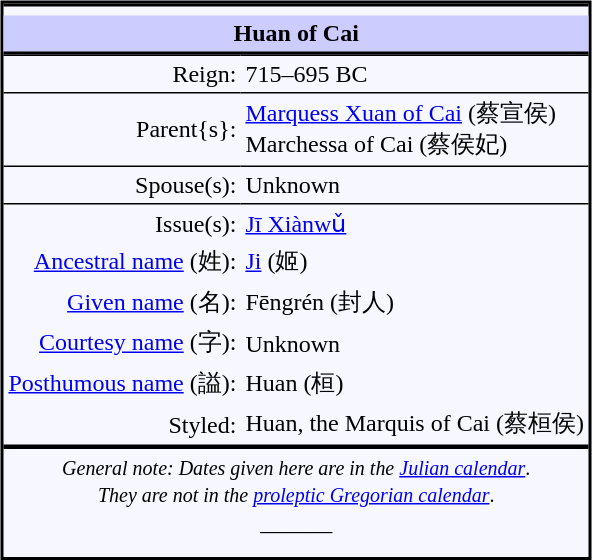<table cellpadding=3px cellspacing=0px bgcolor=#f7f8ff style="float:right; border:2px solid; margin:5px">
<tr>
<td colspan=2 align=center style="border-top:2px solid"></td>
</tr>
<tr>
<th align=center style="background:#ccf; border-bottom:2px solid" colspan=2>Huan of Cai</th>
</tr>
<tr>
<td align=right style="border-top:1px solid">Reign:</td>
<td style="border-top:1px solid">715–695 BC</td>
</tr>
<tr>
<td align=right style="border-top:1px solid">Parent{s}:</td>
<td style="border-top:1px solid"><a href='#'>Marquess Xuan of Cai</a> (蔡宣侯) <br> Marchessa of Cai (蔡侯妃)</td>
</tr>
<tr>
<td align=right style="border-top:1px solid">Spouse(s):</td>
<td style="border-top:1px solid">Unknown</td>
</tr>
<tr>
<td align=right style="border-top:1px solid">Issue(s):</td>
<td style="border-top:1px solid"><a href='#'>Jī Xiànwǔ</a></td>
</tr>
<tr>
<td align="right"><a href='#'>Ancestral name</a> (姓):</td>
<td><a href='#'>Ji</a> (姬)</td>
</tr>
<tr>
<td align="right"><a href='#'>Given name</a> (名):</td>
<td>Fēngrén (封人)</td>
</tr>
<tr>
<td align="right"><a href='#'>Courtesy name</a> (字):</td>
<td>Unknown</td>
</tr>
<tr>
<td align="right" nowrap="nowrap"><a href='#'>Posthumous name</a> (謚):</td>
<td>Huan (桓)</td>
</tr>
<tr>
<td align="right">Styled:</td>
<td>Huan, the Marquis of Cai (蔡桓侯)</td>
</tr>
<tr>
<td colspan=2 align=center style="border-top:3px solid"><small><em>General note: Dates given here are in the <a href='#'>Julian calendar</a></em>.<br><em>They are not in the <a href='#'>proleptic Gregorian calendar</a></em>.</small></td>
</tr>
<tr>
<td colspan=2 align=center>———</td>
</tr>
<tr>
<td></td>
</tr>
<tr>
</tr>
</table>
